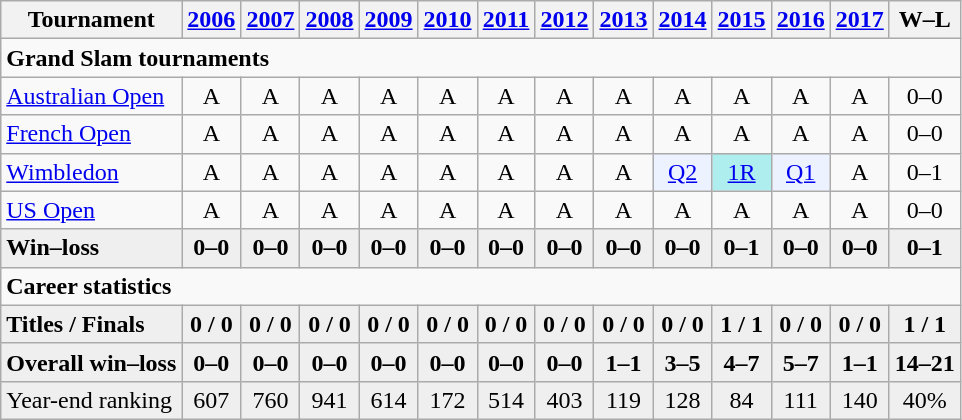<table class=wikitable style=text-align:center>
<tr>
<th>Tournament</th>
<th><a href='#'>2006</a></th>
<th><a href='#'>2007</a></th>
<th><a href='#'>2008</a></th>
<th><a href='#'>2009</a></th>
<th><a href='#'>2010</a></th>
<th><a href='#'>2011</a></th>
<th><a href='#'>2012</a></th>
<th><a href='#'>2013</a></th>
<th><a href='#'>2014</a></th>
<th><a href='#'>2015</a></th>
<th><a href='#'>2016</a></th>
<th><a href='#'>2017</a></th>
<th>W–L</th>
</tr>
<tr>
<td colspan=14 align=left><strong>Grand Slam tournaments</strong></td>
</tr>
<tr>
<td align=left><a href='#'>Australian Open</a></td>
<td>A</td>
<td>A</td>
<td>A</td>
<td>A</td>
<td>A</td>
<td>A</td>
<td>A</td>
<td>A</td>
<td>A</td>
<td>A</td>
<td>A</td>
<td>A</td>
<td>0–0</td>
</tr>
<tr>
<td align=left><a href='#'>French Open</a></td>
<td>A</td>
<td>A</td>
<td>A</td>
<td>A</td>
<td>A</td>
<td>A</td>
<td>A</td>
<td>A</td>
<td>A</td>
<td>A</td>
<td>A</td>
<td>A</td>
<td>0–0</td>
</tr>
<tr>
<td align=left><a href='#'>Wimbledon</a></td>
<td>A</td>
<td>A</td>
<td>A</td>
<td>A</td>
<td>A</td>
<td>A</td>
<td>A</td>
<td>A</td>
<td bgcolor=ecf2ff><a href='#'>Q2</a></td>
<td bgcolor=afeeee><a href='#'>1R</a></td>
<td bgcolor=ecf2ff><a href='#'>Q1</a></td>
<td>A</td>
<td>0–1</td>
</tr>
<tr>
<td align=left><a href='#'>US Open</a></td>
<td>A</td>
<td>A</td>
<td>A</td>
<td>A</td>
<td>A</td>
<td>A</td>
<td>A</td>
<td>A</td>
<td>A</td>
<td>A</td>
<td>A</td>
<td>A</td>
<td>0–0</td>
</tr>
<tr style="font-weight:bold; background:#efefef;">
<td style=text-align:left>Win–loss</td>
<td>0–0</td>
<td>0–0</td>
<td>0–0</td>
<td>0–0</td>
<td>0–0</td>
<td>0–0</td>
<td>0–0</td>
<td>0–0</td>
<td>0–0</td>
<td>0–1</td>
<td>0–0</td>
<td>0–0</td>
<td>0–1</td>
</tr>
<tr>
<td colspan=14 align=left><strong>Career statistics</strong></td>
</tr>
<tr style="font-weight:bold; background:#efefef;">
<td style=text-align:left>Titles / Finals</td>
<td>0 / 0</td>
<td>0 / 0</td>
<td>0 / 0</td>
<td>0 / 0</td>
<td>0 / 0</td>
<td>0 / 0</td>
<td>0 / 0</td>
<td>0 / 0</td>
<td>0 / 0</td>
<td>1 / 1</td>
<td>0 / 0</td>
<td>0 / 0</td>
<td>1 / 1</td>
</tr>
<tr style="font-weight:bold; background:#efefef;">
<td style=text-align:left>Overall win–loss</td>
<td>0–0</td>
<td>0–0</td>
<td>0–0</td>
<td>0–0</td>
<td>0–0</td>
<td>0–0</td>
<td>0–0</td>
<td>1–1</td>
<td>3–5</td>
<td>4–7</td>
<td>5–7</td>
<td>1–1</td>
<td>14–21</td>
</tr>
<tr bgcolor="efefef">
<td align=left>Year-end ranking</td>
<td>607</td>
<td>760</td>
<td>941</td>
<td>614</td>
<td>172</td>
<td>514</td>
<td>403</td>
<td>119</td>
<td>128</td>
<td>84</td>
<td>111</td>
<td>140</td>
<td>40%</td>
</tr>
</table>
